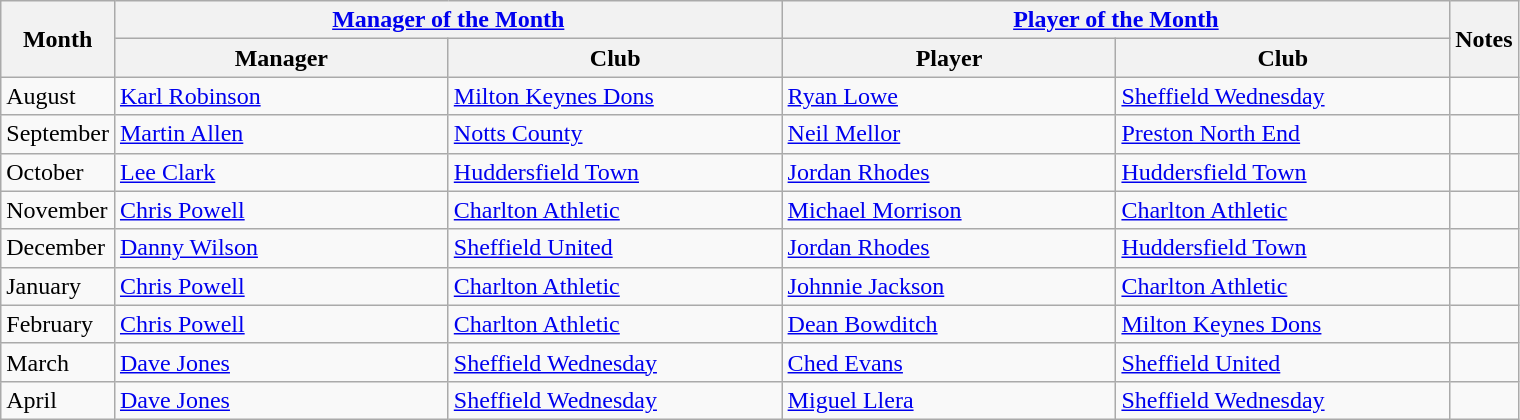<table class="wikitable">
<tr>
<th rowspan="2">Month</th>
<th colspan="2"><a href='#'>Manager of the Month</a></th>
<th colspan="2"><a href='#'>Player of the Month</a></th>
<th rowspan="2">Notes</th>
</tr>
<tr>
<th width=22%>Manager</th>
<th width=22%>Club</th>
<th width=22%>Player</th>
<th width=22%>Club</th>
</tr>
<tr>
<td>August</td>
<td> <a href='#'>Karl Robinson</a></td>
<td><a href='#'>Milton Keynes Dons</a></td>
<td> <a href='#'>Ryan Lowe</a></td>
<td><a href='#'>Sheffield Wednesday</a></td>
<td></td>
</tr>
<tr>
<td>September</td>
<td> <a href='#'>Martin Allen</a></td>
<td><a href='#'>Notts County</a></td>
<td> <a href='#'>Neil Mellor</a></td>
<td><a href='#'>Preston North End</a></td>
<td></td>
</tr>
<tr>
<td>October</td>
<td> <a href='#'>Lee Clark</a></td>
<td><a href='#'>Huddersfield Town</a></td>
<td> <a href='#'>Jordan Rhodes</a></td>
<td><a href='#'>Huddersfield Town</a></td>
<td></td>
</tr>
<tr>
<td>November</td>
<td> <a href='#'>Chris Powell</a></td>
<td><a href='#'>Charlton Athletic</a></td>
<td> <a href='#'>Michael Morrison</a></td>
<td><a href='#'>Charlton Athletic</a></td>
<td></td>
</tr>
<tr>
<td>December</td>
<td> <a href='#'>Danny Wilson</a></td>
<td><a href='#'>Sheffield United</a></td>
<td> <a href='#'>Jordan Rhodes</a></td>
<td><a href='#'>Huddersfield Town</a></td>
<td></td>
</tr>
<tr>
<td>January</td>
<td> <a href='#'>Chris Powell</a></td>
<td><a href='#'>Charlton Athletic</a></td>
<td> <a href='#'>Johnnie Jackson</a></td>
<td><a href='#'>Charlton Athletic</a></td>
<td></td>
</tr>
<tr>
<td>February</td>
<td> <a href='#'>Chris Powell</a></td>
<td><a href='#'>Charlton Athletic</a></td>
<td> <a href='#'>Dean Bowditch</a></td>
<td><a href='#'>Milton Keynes Dons</a></td>
<td></td>
</tr>
<tr>
<td>March</td>
<td> <a href='#'>Dave Jones</a></td>
<td><a href='#'>Sheffield Wednesday</a></td>
<td> <a href='#'>Ched Evans</a></td>
<td><a href='#'>Sheffield United</a></td>
<td></td>
</tr>
<tr>
<td>April</td>
<td> <a href='#'>Dave Jones</a></td>
<td><a href='#'>Sheffield Wednesday</a></td>
<td> <a href='#'>Miguel Llera</a></td>
<td><a href='#'>Sheffield Wednesday</a></td>
<td></td>
</tr>
</table>
